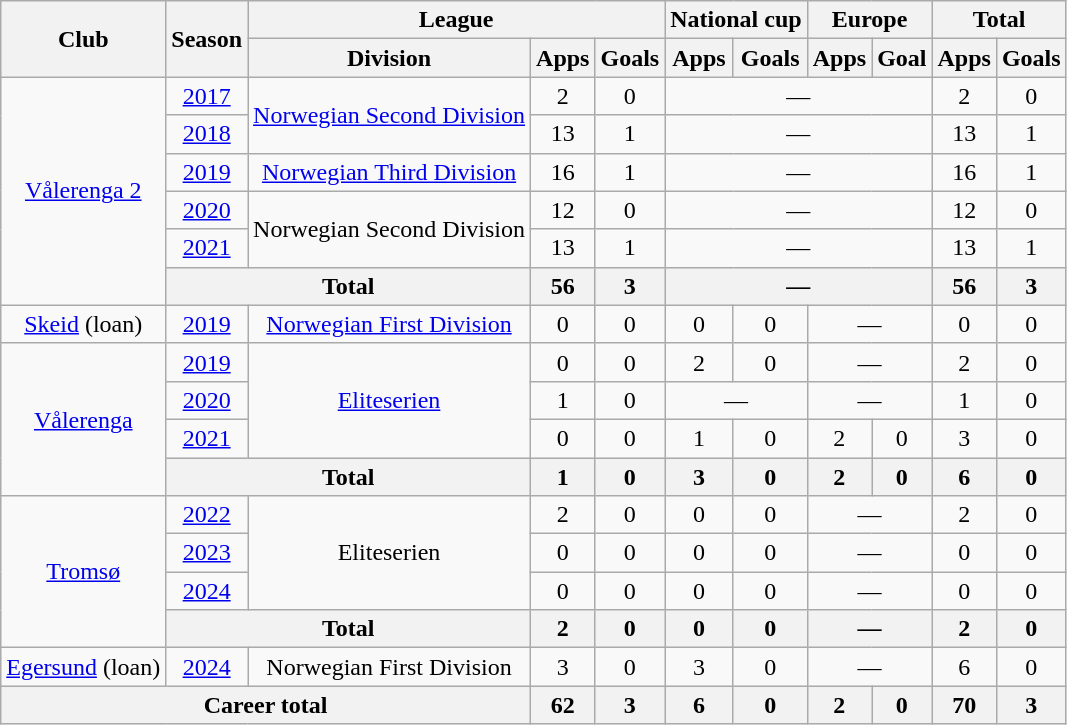<table class="wikitable" style="text-align: center">
<tr>
<th rowspan="2">Club</th>
<th rowspan="2">Season</th>
<th colspan="3">League</th>
<th colspan="2">National cup</th>
<th colspan="2">Europe</th>
<th colspan="2">Total</th>
</tr>
<tr>
<th>Division</th>
<th>Apps</th>
<th>Goals</th>
<th>Apps</th>
<th>Goals</th>
<th>Apps</th>
<th>Goal</th>
<th>Apps</th>
<th>Goals</th>
</tr>
<tr>
<td rowspan=6><a href='#'>Vålerenga 2</a></td>
<td><a href='#'>2017</a></td>
<td rowspan=2><a href='#'>Norwegian Second Division</a></td>
<td>2</td>
<td>0</td>
<td colspan=4>—</td>
<td>2</td>
<td>0</td>
</tr>
<tr>
<td><a href='#'>2018</a></td>
<td>13</td>
<td>1</td>
<td colspan=4>—</td>
<td>13</td>
<td>1</td>
</tr>
<tr>
<td><a href='#'>2019</a></td>
<td><a href='#'>Norwegian Third Division</a></td>
<td>16</td>
<td>1</td>
<td colspan=4>—</td>
<td>16</td>
<td>1</td>
</tr>
<tr>
<td><a href='#'>2020</a></td>
<td rowspan=2>Norwegian Second Division</td>
<td>12</td>
<td>0</td>
<td colspan=4>—</td>
<td>12</td>
<td>0</td>
</tr>
<tr>
<td><a href='#'>2021</a></td>
<td>13</td>
<td>1</td>
<td colspan=4>—</td>
<td>13</td>
<td>1</td>
</tr>
<tr>
<th colspan=2>Total</th>
<th>56</th>
<th>3</th>
<th colspan="4">—</th>
<th>56</th>
<th>3</th>
</tr>
<tr>
<td><a href='#'>Skeid</a> (loan)</td>
<td><a href='#'>2019</a></td>
<td><a href='#'>Norwegian First Division</a></td>
<td>0</td>
<td>0</td>
<td>0</td>
<td>0</td>
<td colspan=2>—</td>
<td>0</td>
<td>0</td>
</tr>
<tr>
<td rowspan=4><a href='#'>Vålerenga</a></td>
<td><a href='#'>2019</a></td>
<td rowspan=3><a href='#'>Eliteserien</a></td>
<td>0</td>
<td>0</td>
<td>2</td>
<td>0</td>
<td colspan=2>—</td>
<td>2</td>
<td>0</td>
</tr>
<tr>
<td><a href='#'>2020</a></td>
<td>1</td>
<td>0</td>
<td colspan=2>—</td>
<td colspan=2>—</td>
<td>1</td>
<td>0</td>
</tr>
<tr>
<td><a href='#'>2021</a></td>
<td>0</td>
<td>0</td>
<td>1</td>
<td>0</td>
<td>2</td>
<td>0</td>
<td>3</td>
<td>0</td>
</tr>
<tr>
<th colspan=2>Total</th>
<th>1</th>
<th>0</th>
<th>3</th>
<th>0</th>
<th>2</th>
<th>0</th>
<th>6</th>
<th>0</th>
</tr>
<tr>
<td rowspan=4><a href='#'>Tromsø</a></td>
<td><a href='#'>2022</a></td>
<td rowspan=3>Eliteserien</td>
<td>2</td>
<td>0</td>
<td>0</td>
<td>0</td>
<td colspan=2>—</td>
<td>2</td>
<td>0</td>
</tr>
<tr>
<td><a href='#'>2023</a></td>
<td>0</td>
<td>0</td>
<td>0</td>
<td>0</td>
<td colspan=2>—</td>
<td>0</td>
<td>0</td>
</tr>
<tr>
<td><a href='#'>2024</a></td>
<td>0</td>
<td>0</td>
<td>0</td>
<td>0</td>
<td colspan=2>—</td>
<td>0</td>
<td>0</td>
</tr>
<tr>
<th colspan=2>Total</th>
<th>2</th>
<th>0</th>
<th>0</th>
<th>0</th>
<th colspan=2>—</th>
<th>2</th>
<th>0</th>
</tr>
<tr>
<td><a href='#'>Egersund</a> (loan)</td>
<td><a href='#'>2024</a></td>
<td>Norwegian First Division</td>
<td>3</td>
<td>0</td>
<td>3</td>
<td>0</td>
<td colspan=2>—</td>
<td>6</td>
<td>0</td>
</tr>
<tr>
<th colspan=3>Career total</th>
<th>62</th>
<th>3</th>
<th>6</th>
<th>0</th>
<th>2</th>
<th>0</th>
<th>70</th>
<th>3</th>
</tr>
</table>
